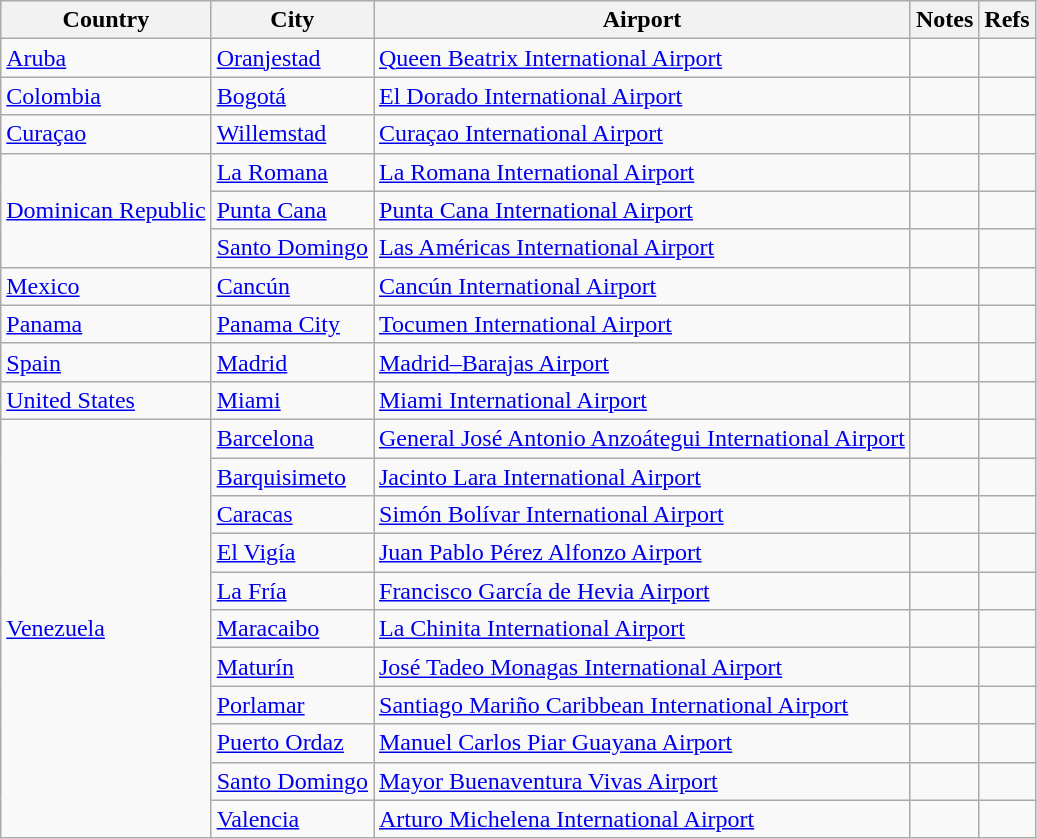<table class="wikitable sortable">
<tr>
<th>Country</th>
<th>City</th>
<th>Airport</th>
<th>Notes</th>
<th class="unsortable">Refs</th>
</tr>
<tr>
<td><a href='#'>Aruba</a></td>
<td><a href='#'>Oranjestad</a></td>
<td><a href='#'>Queen Beatrix International Airport</a></td>
<td></td>
<td></td>
</tr>
<tr>
<td><a href='#'>Colombia</a></td>
<td><a href='#'>Bogotá</a></td>
<td><a href='#'>El Dorado International Airport</a></td>
<td align=center></td>
<td></td>
</tr>
<tr>
<td><a href='#'>Curaçao</a></td>
<td><a href='#'>Willemstad</a></td>
<td><a href='#'>Curaçao International Airport</a></td>
<td align=center></td>
<td></td>
</tr>
<tr>
<td rowspan=3><a href='#'>Dominican Republic</a></td>
<td><a href='#'>La Romana</a></td>
<td><a href='#'>La Romana International Airport</a></td>
<td></td>
<td></td>
</tr>
<tr>
<td><a href='#'>Punta Cana</a></td>
<td><a href='#'>Punta Cana International Airport</a></td>
<td></td>
<td></td>
</tr>
<tr>
<td><a href='#'>Santo Domingo</a></td>
<td><a href='#'>Las Américas International Airport</a></td>
<td></td>
<td></td>
</tr>
<tr>
<td><a href='#'>Mexico</a></td>
<td><a href='#'>Cancún</a></td>
<td><a href='#'>Cancún International Airport</a></td>
<td></td>
<td></td>
</tr>
<tr>
<td><a href='#'>Panama</a></td>
<td><a href='#'>Panama City</a></td>
<td><a href='#'>Tocumen International Airport</a></td>
<td></td>
<td></td>
</tr>
<tr>
<td><a href='#'>Spain</a></td>
<td><a href='#'>Madrid</a></td>
<td><a href='#'>Madrid–Barajas Airport</a></td>
<td align=center></td>
<td></td>
</tr>
<tr>
<td><a href='#'>United States</a></td>
<td><a href='#'>Miami</a></td>
<td><a href='#'>Miami International Airport</a></td>
<td></td>
<td></td>
</tr>
<tr>
<td rowspan=11><a href='#'>Venezuela</a></td>
<td><a href='#'>Barcelona</a></td>
<td><a href='#'>General José Antonio Anzoátegui International Airport</a></td>
<td align=center></td>
<td></td>
</tr>
<tr>
<td><a href='#'>Barquisimeto</a></td>
<td><a href='#'>Jacinto Lara International Airport</a></td>
<td></td>
<td></td>
</tr>
<tr>
<td><a href='#'>Caracas</a></td>
<td><a href='#'>Simón Bolívar International Airport</a></td>
<td></td>
<td></td>
</tr>
<tr>
<td><a href='#'>El Vigía</a></td>
<td><a href='#'>Juan Pablo Pérez Alfonzo Airport</a></td>
<td align=center></td>
<td></td>
</tr>
<tr>
<td><a href='#'>La Fría</a></td>
<td><a href='#'>Francisco García de Hevia Airport</a></td>
<td align=center></td>
<td></td>
</tr>
<tr>
<td><a href='#'>Maracaibo</a></td>
<td><a href='#'>La Chinita International Airport</a></td>
<td align=center></td>
<td></td>
</tr>
<tr>
<td><a href='#'>Maturín</a></td>
<td><a href='#'>José Tadeo Monagas International Airport</a></td>
<td></td>
<td></td>
</tr>
<tr>
<td><a href='#'>Porlamar</a></td>
<td><a href='#'>Santiago Mariño Caribbean International Airport</a></td>
<td></td>
<td></td>
</tr>
<tr>
<td><a href='#'>Puerto Ordaz</a></td>
<td><a href='#'>Manuel Carlos Piar Guayana Airport</a></td>
<td align=center></td>
<td></td>
</tr>
<tr>
<td><a href='#'>Santo Domingo</a></td>
<td><a href='#'>Mayor Buenaventura Vivas Airport</a></td>
<td></td>
</tr>
<tr>
<td><a href='#'>Valencia</a></td>
<td><a href='#'>Arturo Michelena International Airport</a></td>
<td></td>
<td></td>
</tr>
</table>
